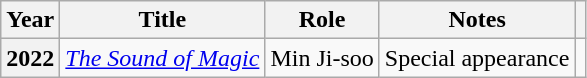<table class="wikitable plainrowheaders">
<tr>
<th scope="col">Year</th>
<th scope="col">Title</th>
<th scope="col">Role</th>
<th scope="col">Notes</th>
<th scope="col" class="unsortable"></th>
</tr>
<tr>
<th scope="row">2022</th>
<td><em><a href='#'>The Sound of Magic</a></em></td>
<td>Min Ji-soo</td>
<td>Special appearance</td>
<td style="text-align:center"></td>
</tr>
</table>
